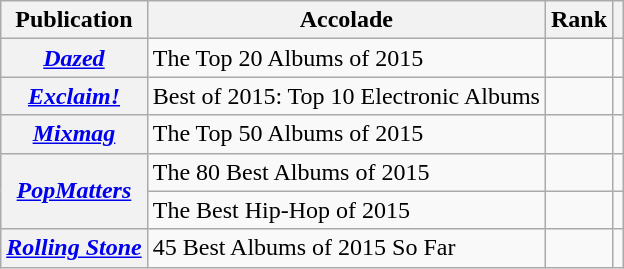<table class="sortable wikitable plainrowheaders">
<tr>
<th>Publication</th>
<th>Accolade</th>
<th>Rank</th>
<th class="unsortable"></th>
</tr>
<tr>
<th scope="row"><em><a href='#'>Dazed</a></em></th>
<td>The Top 20 Albums of 2015</td>
<td></td>
<td></td>
</tr>
<tr>
<th scope="row"><em><a href='#'>Exclaim!</a></em></th>
<td>Best of 2015: Top 10 Electronic Albums</td>
<td></td>
<td></td>
</tr>
<tr>
<th scope="row"><em><a href='#'>Mixmag</a></em></th>
<td>The Top 50 Albums of 2015</td>
<td></td>
<td></td>
</tr>
<tr>
<th scope="row" rowspan=2><em><a href='#'>PopMatters</a></em></th>
<td>The 80 Best Albums of 2015</td>
<td></td>
<td></td>
</tr>
<tr>
<td>The Best Hip-Hop of 2015</td>
<td></td>
<td></td>
</tr>
<tr>
<th scope="row"><em><a href='#'>Rolling Stone</a></em></th>
<td>45 Best Albums of 2015 So Far</td>
<td></td>
<td></td>
</tr>
</table>
